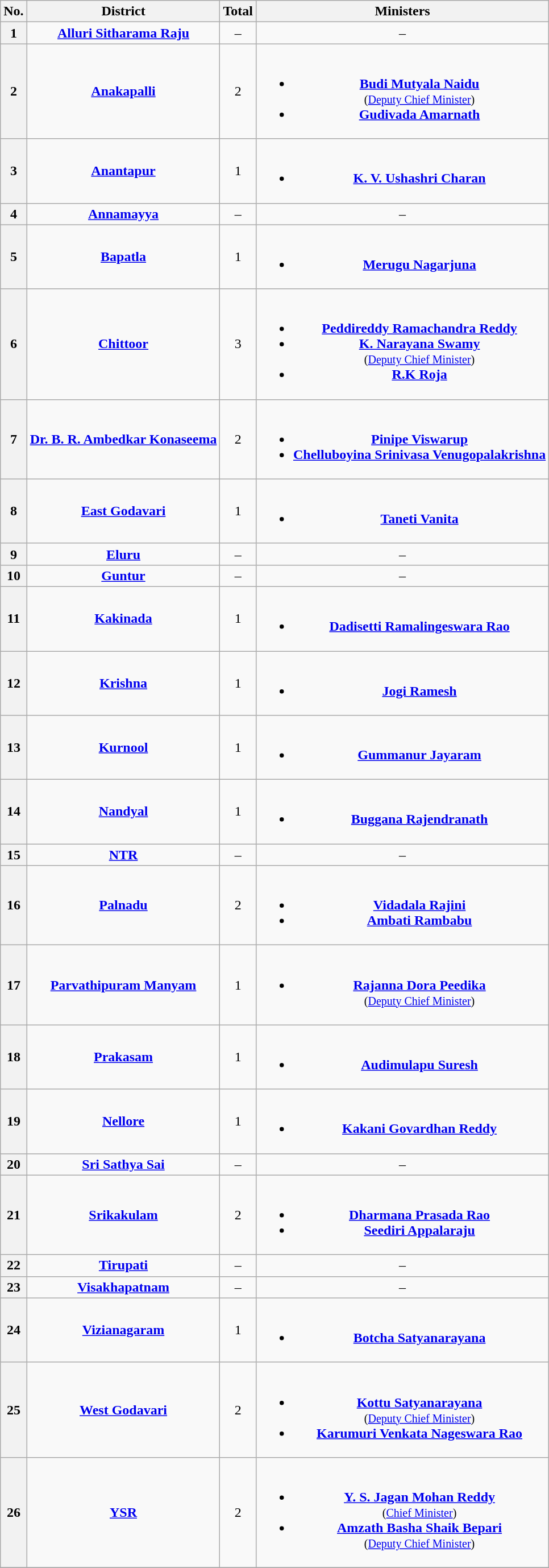<table class="wikitable sortable" style="text-align:center;">
<tr>
<th>No.</th>
<th>District</th>
<th>Total</th>
<th>Ministers</th>
</tr>
<tr>
<th>1</th>
<td><strong><a href='#'>Alluri Sitharama Raju</a></strong></td>
<td>–</td>
<td>–</td>
</tr>
<tr>
<th>2</th>
<td><strong><a href='#'>Anakapalli</a></strong></td>
<td>2</td>
<td><br><ul><li><strong><a href='#'>Budi Mutyala Naidu</a></strong><br><small>(<a href='#'>Deputy Chief Minister</a>)</small></li><li><strong><a href='#'>Gudivada Amarnath</a></strong></li></ul></td>
</tr>
<tr>
<th>3</th>
<td><strong><a href='#'>Anantapur</a></strong></td>
<td>1</td>
<td><br><ul><li><strong><a href='#'>K. V. Ushashri Charan</a></strong></li></ul></td>
</tr>
<tr>
<th>4</th>
<td><strong><a href='#'>Annamayya</a></strong></td>
<td>–</td>
<td>–</td>
</tr>
<tr>
<th>5</th>
<td><strong><a href='#'>Bapatla</a></strong></td>
<td>1</td>
<td><br><ul><li><strong><a href='#'>Merugu Nagarjuna</a></strong></li></ul></td>
</tr>
<tr>
<th>6</th>
<td><strong><a href='#'>Chittoor</a></strong></td>
<td>3</td>
<td><br><ul><li><strong><a href='#'>Peddireddy Ramachandra Reddy</a></strong></li><li><strong><a href='#'>K. Narayana Swamy</a></strong><br><small>(<a href='#'>Deputy Chief Minister</a>)</small></li><li><strong><a href='#'>R.K Roja</a></strong></li></ul></td>
</tr>
<tr>
<th>7</th>
<td><strong><a href='#'>Dr. B. R. Ambedkar Konaseema</a></strong></td>
<td>2</td>
<td><br><ul><li><strong><a href='#'>Pinipe Viswarup</a></strong></li><li><strong><a href='#'>Chelluboyina Srinivasa Venugopalakrishna</a></strong></li></ul></td>
</tr>
<tr>
<th>8</th>
<td><strong><a href='#'>East Godavari</a></strong></td>
<td>1</td>
<td><br><ul><li><strong><a href='#'>Taneti Vanita</a></strong></li></ul></td>
</tr>
<tr>
<th>9</th>
<td><strong><a href='#'>Eluru</a></strong></td>
<td>–</td>
<td>–</td>
</tr>
<tr>
<th>10</th>
<td><strong><a href='#'>Guntur</a></strong></td>
<td>–</td>
<td>–</td>
</tr>
<tr>
<th>11</th>
<td><strong><a href='#'>Kakinada</a></strong></td>
<td>1</td>
<td><br><ul><li><strong><a href='#'>Dadisetti Ramalingeswara Rao</a></strong></li></ul></td>
</tr>
<tr>
<th>12</th>
<td><strong><a href='#'>Krishna</a></strong></td>
<td>1</td>
<td><br><ul><li><strong><a href='#'>Jogi Ramesh</a></strong></li></ul></td>
</tr>
<tr>
<th>13</th>
<td><strong><a href='#'>Kurnool</a></strong></td>
<td>1</td>
<td><br><ul><li><strong><a href='#'>Gummanur Jayaram</a></strong></li></ul></td>
</tr>
<tr>
<th>14</th>
<td><strong><a href='#'>Nandyal</a></strong></td>
<td>1</td>
<td><br><ul><li><strong><a href='#'>Buggana Rajendranath</a></strong></li></ul></td>
</tr>
<tr>
<th>15</th>
<td><strong><a href='#'>NTR</a></strong></td>
<td>–</td>
<td>–</td>
</tr>
<tr>
<th>16</th>
<td><strong><a href='#'>Palnadu</a></strong></td>
<td>2</td>
<td><br><ul><li><strong><a href='#'>Vidadala Rajini</a></strong></li><li><strong><a href='#'>Ambati Rambabu</a></strong></li></ul></td>
</tr>
<tr>
<th>17</th>
<td><strong><a href='#'>Parvathipuram Manyam</a></strong></td>
<td>1</td>
<td><br><ul><li><strong><a href='#'>Rajanna Dora Peedika</a></strong><br><small>(<a href='#'>Deputy Chief Minister</a>)</small></li></ul></td>
</tr>
<tr>
<th>18</th>
<td><strong><a href='#'>Prakasam</a></strong></td>
<td>1</td>
<td><br><ul><li><strong><a href='#'>Audimulapu Suresh</a></strong></li></ul></td>
</tr>
<tr>
<th>19</th>
<td><strong><a href='#'>Nellore</a></strong></td>
<td>1</td>
<td><br><ul><li><strong><a href='#'>Kakani Govardhan Reddy</a></strong></li></ul></td>
</tr>
<tr>
<th>20</th>
<td><strong><a href='#'>Sri Sathya Sai</a></strong></td>
<td>–</td>
<td>–</td>
</tr>
<tr>
<th>21</th>
<td><strong><a href='#'>Srikakulam</a></strong></td>
<td>2</td>
<td><br><ul><li><strong><a href='#'>Dharmana Prasada Rao</a></strong></li><li><strong><a href='#'>Seediri Appalaraju</a></strong></li></ul></td>
</tr>
<tr>
<th>22</th>
<td><strong><a href='#'>Tirupati</a></strong></td>
<td>–</td>
<td>–</td>
</tr>
<tr>
<th>23</th>
<td><strong><a href='#'>Visakhapatnam</a></strong></td>
<td>–</td>
<td>–</td>
</tr>
<tr>
<th>24</th>
<td><strong><a href='#'>Vizianagaram</a></strong></td>
<td>1</td>
<td><br><ul><li><strong><a href='#'>Botcha Satyanarayana</a></strong></li></ul></td>
</tr>
<tr>
<th>25</th>
<td><strong><a href='#'>West Godavari</a></strong></td>
<td>2</td>
<td><br><ul><li><strong><a href='#'>Kottu Satyanarayana</a></strong><br><small>(<a href='#'>Deputy Chief Minister</a>)</small></li><li><strong><a href='#'>Karumuri Venkata Nageswara Rao</a></strong></li></ul></td>
</tr>
<tr>
<th>26</th>
<td><strong><a href='#'>YSR</a></strong></td>
<td>2</td>
<td><br><ul><li><strong><a href='#'>Y. S. Jagan Mohan  Reddy</a></strong><br><small>(<a href='#'>Chief Minister</a>)</small></li><li><strong><a href='#'>Amzath Basha Shaik Bepari</a></strong><br><small>(<a href='#'>Deputy Chief Minister</a>)</small></li></ul></td>
</tr>
<tr>
</tr>
</table>
